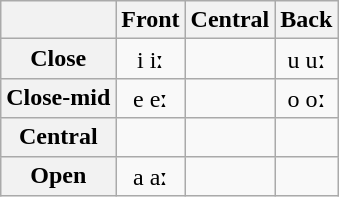<table class="wikitable" style="text-align:center;">
<tr>
<th></th>
<th>Front</th>
<th>Central</th>
<th>Back</th>
</tr>
<tr>
<th>Close</th>
<td>i iː</td>
<td></td>
<td>u uː</td>
</tr>
<tr>
<th>Close-mid</th>
<td>e eː</td>
<td></td>
<td>o oː</td>
</tr>
<tr>
<th>Central</th>
<td></td>
<td></td>
<td></td>
</tr>
<tr>
<th>Open</th>
<td>a aː</td>
<td></td>
<td></td>
</tr>
</table>
